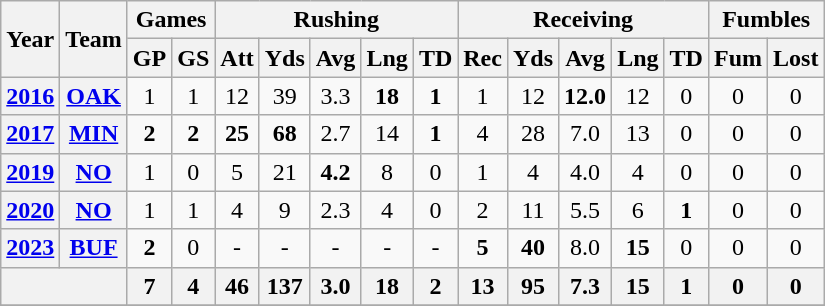<table class=wikitable style="text-align:center;">
<tr>
<th rowspan="2">Year</th>
<th rowspan="2">Team</th>
<th colspan="2">Games</th>
<th colspan="5">Rushing</th>
<th colspan="5">Receiving</th>
<th colspan="2">Fumbles</th>
</tr>
<tr>
<th>GP</th>
<th>GS</th>
<th>Att</th>
<th>Yds</th>
<th>Avg</th>
<th>Lng</th>
<th>TD</th>
<th>Rec</th>
<th>Yds</th>
<th>Avg</th>
<th>Lng</th>
<th>TD</th>
<th>Fum</th>
<th>Lost</th>
</tr>
<tr>
<th><a href='#'>2016</a></th>
<th><a href='#'>OAK</a></th>
<td>1</td>
<td>1</td>
<td>12</td>
<td>39</td>
<td>3.3</td>
<td><strong>18</strong></td>
<td><strong>1</strong></td>
<td>1</td>
<td>12</td>
<td><strong>12.0</strong></td>
<td>12</td>
<td>0</td>
<td>0</td>
<td>0</td>
</tr>
<tr>
<th><a href='#'>2017</a></th>
<th><a href='#'>MIN</a></th>
<td><strong>2</strong></td>
<td><strong>2</strong></td>
<td><strong>25</strong></td>
<td><strong>68</strong></td>
<td>2.7</td>
<td>14</td>
<td><strong>1</strong></td>
<td>4</td>
<td>28</td>
<td>7.0</td>
<td>13</td>
<td>0</td>
<td>0</td>
<td>0</td>
</tr>
<tr>
<th><a href='#'>2019</a></th>
<th><a href='#'>NO</a></th>
<td>1</td>
<td>0</td>
<td>5</td>
<td>21</td>
<td><strong>4.2</strong></td>
<td>8</td>
<td>0</td>
<td>1</td>
<td>4</td>
<td>4.0</td>
<td>4</td>
<td>0</td>
<td>0</td>
<td>0</td>
</tr>
<tr>
<th><a href='#'>2020</a></th>
<th><a href='#'>NO</a></th>
<td>1</td>
<td>1</td>
<td>4</td>
<td>9</td>
<td>2.3</td>
<td>4</td>
<td>0</td>
<td>2</td>
<td>11</td>
<td>5.5</td>
<td>6</td>
<td><strong>1</strong></td>
<td>0</td>
<td>0</td>
</tr>
<tr>
<th><a href='#'>2023</a></th>
<th><a href='#'>BUF</a></th>
<td><strong>2</strong></td>
<td>0</td>
<td>-</td>
<td>-</td>
<td>-</td>
<td>-</td>
<td>-</td>
<td><strong>5</strong></td>
<td><strong>40</strong></td>
<td>8.0</td>
<td><strong>15</strong></td>
<td>0</td>
<td>0</td>
<td>0</td>
</tr>
<tr>
<th colspan="2"></th>
<th>7</th>
<th>4</th>
<th>46</th>
<th>137</th>
<th>3.0</th>
<th>18</th>
<th>2</th>
<th>13</th>
<th>95</th>
<th>7.3</th>
<th>15</th>
<th>1</th>
<th>0</th>
<th>0</th>
</tr>
<tr>
</tr>
</table>
